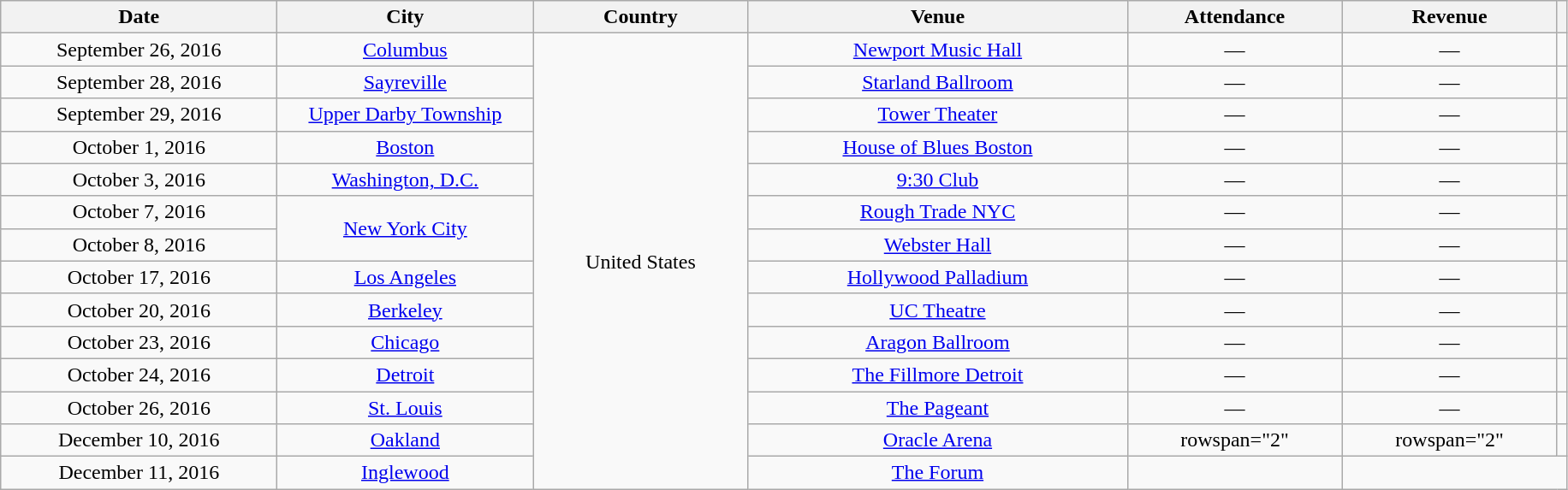<table class="wikitable plainrowheaders" style="text-align:center;">
<tr>
<th scope="col" style="width:13em;">Date</th>
<th scope="col" style="width:12em;">City</th>
<th scope="col" style="width:10em;">Country</th>
<th scope="col" style="width:18em;">Venue</th>
<th scope="col" style="width:10em;">Attendance</th>
<th scope="col" style="width:10em;">Revenue</th>
<th scope="col"></th>
</tr>
<tr>
<td>September 26, 2016</td>
<td><a href='#'>Columbus</a></td>
<td rowspan="14">United States</td>
<td><a href='#'>Newport Music Hall</a></td>
<td>—</td>
<td>—</td>
<td></td>
</tr>
<tr>
<td>September 28, 2016</td>
<td><a href='#'>Sayreville</a></td>
<td><a href='#'>Starland Ballroom</a></td>
<td>—</td>
<td>—</td>
<td></td>
</tr>
<tr>
<td>September 29, 2016</td>
<td><a href='#'>Upper Darby Township</a></td>
<td><a href='#'>Tower Theater</a></td>
<td>—</td>
<td>—</td>
<td></td>
</tr>
<tr>
<td>October 1, 2016</td>
<td><a href='#'>Boston</a></td>
<td><a href='#'>House of Blues Boston</a></td>
<td>—</td>
<td>—</td>
<td></td>
</tr>
<tr>
<td>October 3, 2016</td>
<td><a href='#'>Washington, D.C.</a></td>
<td><a href='#'>9:30 Club</a></td>
<td>—</td>
<td>—</td>
<td></td>
</tr>
<tr>
<td>October 7, 2016</td>
<td rowspan="2"><a href='#'>New York City</a></td>
<td><a href='#'>Rough Trade NYC</a></td>
<td>—</td>
<td>—</td>
<td></td>
</tr>
<tr>
<td>October 8, 2016</td>
<td><a href='#'>Webster Hall</a></td>
<td>—</td>
<td>—</td>
<td></td>
</tr>
<tr>
<td>October 17, 2016</td>
<td><a href='#'>Los Angeles</a></td>
<td><a href='#'>Hollywood Palladium</a></td>
<td>—</td>
<td>—</td>
<td></td>
</tr>
<tr>
<td>October 20, 2016</td>
<td><a href='#'>Berkeley</a></td>
<td><a href='#'>UC Theatre</a></td>
<td>—</td>
<td>—</td>
<td></td>
</tr>
<tr>
<td>October 23, 2016</td>
<td><a href='#'>Chicago</a></td>
<td><a href='#'>Aragon Ballroom</a></td>
<td>—</td>
<td>—</td>
<td></td>
</tr>
<tr>
<td>October 24, 2016</td>
<td><a href='#'>Detroit</a></td>
<td><a href='#'>The Fillmore Detroit</a></td>
<td>—</td>
<td>—</td>
<td></td>
</tr>
<tr>
<td>October 26, 2016</td>
<td><a href='#'>St. Louis</a></td>
<td><a href='#'>The Pageant</a></td>
<td>—</td>
<td>—</td>
<td></td>
</tr>
<tr>
<td>December 10, 2016</td>
<td><a href='#'>Oakland</a></td>
<td><a href='#'>Oracle Arena</a></td>
<td>rowspan="2" </td>
<td>rowspan="2" </td>
<td></td>
</tr>
<tr>
<td>December 11, 2016</td>
<td><a href='#'>Inglewood</a></td>
<td><a href='#'>The Forum</a></td>
<td></td>
</tr>
</table>
